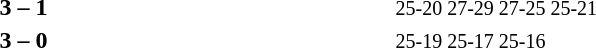<table>
<tr>
<th width=200></th>
<th width=80></th>
<th width=200></th>
<th width=220></th>
</tr>
<tr>
<td align=right><strong></strong></td>
<td align=center><strong>3 – 1</strong></td>
<td></td>
<td><small>25-20 27-29 27-25 25-21 </small></td>
</tr>
<tr>
<td align=right><strong></strong></td>
<td align=center><strong>3 – 0</strong></td>
<td></td>
<td><small>25-19 25-17 25-16</small></td>
</tr>
</table>
